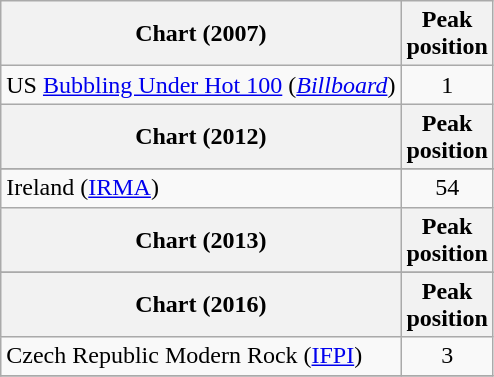<table class="wikitable sortable">
<tr>
<th scope="col">Chart (2007)</th>
<th scope="col">Peak<br>position</th>
</tr>
<tr>
<td>US <a href='#'>Bubbling Under Hot 100</a> (<em><a href='#'>Billboard</a></em>)</td>
<td align="center">1</td>
</tr>
<tr>
<th scope="col">Chart (2012)</th>
<th scope="col">Peak<br>position</th>
</tr>
<tr>
</tr>
<tr>
<td>Ireland (<a href='#'>IRMA</a>)</td>
<td align="center">54</td>
</tr>
<tr>
<th scope="col">Chart (2013)</th>
<th scope="col">Peak<br>position</th>
</tr>
<tr>
</tr>
<tr>
<th scope="col">Chart (2016)</th>
<th scope="col">Peak<br>position</th>
</tr>
<tr>
<td>Czech Republic Modern Rock (<a href='#'>IFPI</a>)</td>
<td align="center">3</td>
</tr>
<tr>
</tr>
</table>
